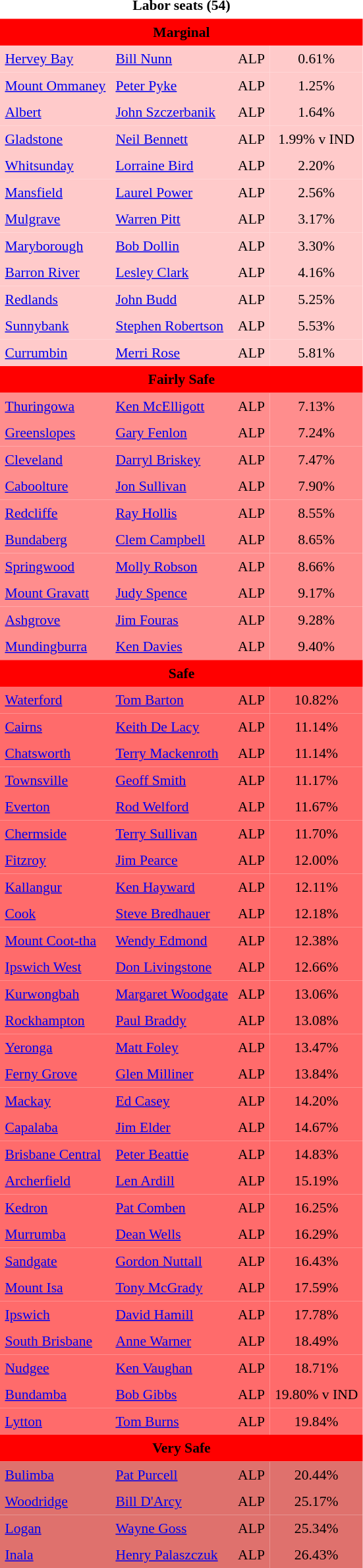<table class="toccolours" cellpadding="5" cellspacing="0" style="float:left; margin-right:.5em; margin-top:.4em; font-size:90%;">
<tr>
<td COLSPAN=4 align="center"><strong>Labor seats (54)</strong></td>
</tr>
<tr>
<td COLSPAN=4 align="center" bgcolor="red"><span><strong>Marginal</strong></span></td>
</tr>
<tr>
<td align="left" bgcolor="FFCACA"><a href='#'>Hervey Bay</a></td>
<td align="left" bgcolor="FFCACA"><a href='#'>Bill Nunn</a></td>
<td align="left" bgcolor="FFCACA">ALP</td>
<td align="center" bgcolor="FFCACA">0.61%</td>
</tr>
<tr>
<td align="left" bgcolor="FFCACA"><a href='#'>Mount Ommaney</a></td>
<td align="left" bgcolor="FFCACA"><a href='#'>Peter Pyke</a></td>
<td align="left" bgcolor="FFCACA">ALP</td>
<td align="center" bgcolor="FFCACA">1.25%</td>
</tr>
<tr>
<td align="left" bgcolor="FFCACA"><a href='#'>Albert</a></td>
<td align="left" bgcolor="FFCACA"><a href='#'>John Szczerbanik</a></td>
<td align="left" bgcolor="FFCACA">ALP</td>
<td align="center" bgcolor="FFCACA">1.64%</td>
</tr>
<tr>
<td align="left" bgcolor="FFCACA"><a href='#'>Gladstone</a></td>
<td align="left" bgcolor="FFCACA"><a href='#'>Neil Bennett</a></td>
<td align="left" bgcolor="FFCACA">ALP</td>
<td align="center" bgcolor="FFCACA">1.99% v IND</td>
</tr>
<tr>
<td align="left" bgcolor="FFCACA"><a href='#'>Whitsunday</a></td>
<td align="left" bgcolor="FFCACA"><a href='#'>Lorraine Bird</a></td>
<td align="left" bgcolor="FFCACA">ALP</td>
<td align="center" bgcolor="FFCACA">2.20%</td>
</tr>
<tr>
<td align="left" bgcolor="FFCACA"><a href='#'>Mansfield</a></td>
<td align="left" bgcolor="FFCACA"><a href='#'>Laurel Power</a></td>
<td align="left" bgcolor="FFCACA">ALP</td>
<td align="center" bgcolor="FFCACA">2.56%</td>
</tr>
<tr>
<td align="left" bgcolor="FFCACA"><a href='#'>Mulgrave</a></td>
<td align="left" bgcolor="FFCACA"><a href='#'>Warren Pitt</a></td>
<td align="left" bgcolor="FFCACA">ALP</td>
<td align="center" bgcolor="FFCACA">3.17%</td>
</tr>
<tr>
<td align="left" bgcolor="FFCACA"><a href='#'>Maryborough</a></td>
<td align="left" bgcolor="FFCACA"><a href='#'>Bob Dollin</a></td>
<td align="left" bgcolor="FFCACA">ALP</td>
<td align="center" bgcolor="FFCACA">3.30%</td>
</tr>
<tr>
<td align="left" bgcolor="FFCACA"><a href='#'>Barron River</a></td>
<td align="left" bgcolor="FFCACA"><a href='#'>Lesley Clark</a></td>
<td align="left" bgcolor="FFCACA">ALP</td>
<td align="center" bgcolor="FFCACA">4.16%</td>
</tr>
<tr>
<td align="left" bgcolor="FFCACA"><a href='#'>Redlands</a></td>
<td align="left" bgcolor="FFCACA"><a href='#'>John Budd</a></td>
<td align="left" bgcolor="FFCACA">ALP</td>
<td align="center" bgcolor="FFCACA">5.25%</td>
</tr>
<tr>
<td align="left" bgcolor="FFCACA"><a href='#'>Sunnybank</a></td>
<td align="left" bgcolor="FFCACA"><a href='#'>Stephen Robertson</a></td>
<td align="left" bgcolor="FFCACA">ALP</td>
<td align="center" bgcolor="FFCACA">5.53%</td>
</tr>
<tr>
<td align="left" bgcolor="FFCACA"><a href='#'>Currumbin</a></td>
<td align="left" bgcolor="FFCACA"><a href='#'>Merri Rose</a></td>
<td align="left" bgcolor="FFCACA">ALP</td>
<td align="center" bgcolor="FFCACA">5.81%</td>
</tr>
<tr>
<td COLSPAN=4 align="center" bgcolor="red"><span><strong>Fairly Safe</strong></span></td>
</tr>
<tr>
<td align="left" bgcolor="FF8D8D"><a href='#'>Thuringowa</a></td>
<td align="left" bgcolor="FF8D8D"><a href='#'>Ken McElligott</a></td>
<td align="left" bgcolor="FF8D8D">ALP</td>
<td align="center" bgcolor="FF8D8D">7.13%</td>
</tr>
<tr>
<td align="left" bgcolor="FF8D8D"><a href='#'>Greenslopes</a></td>
<td align="left" bgcolor="FF8D8D"><a href='#'>Gary Fenlon</a></td>
<td align="left" bgcolor="FF8D8D">ALP</td>
<td align="center" bgcolor="FF8D8D">7.24%</td>
</tr>
<tr>
<td align="left" bgcolor="FF8D8D"><a href='#'>Cleveland</a></td>
<td align="left" bgcolor="FF8D8D"><a href='#'>Darryl Briskey</a></td>
<td align="left" bgcolor="FF8D8D">ALP</td>
<td align="center" bgcolor="FF8D8D">7.47%</td>
</tr>
<tr>
<td align="left" bgcolor="FF8D8D"><a href='#'>Caboolture</a></td>
<td align="left" bgcolor="FF8D8D"><a href='#'>Jon Sullivan</a></td>
<td align="left" bgcolor="FF8D8D">ALP</td>
<td align="center" bgcolor="FF8D8D">7.90%</td>
</tr>
<tr>
<td align="left" bgcolor="FF8D8D"><a href='#'>Redcliffe</a></td>
<td align="left" bgcolor="FF8D8D"><a href='#'>Ray Hollis</a></td>
<td align="left" bgcolor="FF8D8D">ALP</td>
<td align="center" bgcolor="FF8D8D">8.55%</td>
</tr>
<tr>
<td align="left" bgcolor="FF8D8D"><a href='#'>Bundaberg</a></td>
<td align="left" bgcolor="FF8D8D"><a href='#'>Clem Campbell</a></td>
<td align="left" bgcolor="FF8D8D">ALP</td>
<td align="center" bgcolor="FF8D8D">8.65%</td>
</tr>
<tr>
<td align="left" bgcolor="FF8D8D"><a href='#'>Springwood</a></td>
<td align="left" bgcolor="FF8D8D"><a href='#'>Molly Robson</a></td>
<td align="left" bgcolor="FF8D8D">ALP</td>
<td align="center" bgcolor="FF8D8D">8.66%</td>
</tr>
<tr>
<td align="left" bgcolor="FF8D8D"><a href='#'>Mount Gravatt</a></td>
<td align="left" bgcolor="FF8D8D"><a href='#'>Judy Spence</a></td>
<td align="left" bgcolor="FF8D8D">ALP</td>
<td align="center" bgcolor="FF8D8D">9.17%</td>
</tr>
<tr>
<td align="left" bgcolor="FF8D8D"><a href='#'>Ashgrove</a></td>
<td align="left" bgcolor="FF8D8D"><a href='#'>Jim Fouras</a></td>
<td align="left" bgcolor="FF8D8D">ALP</td>
<td align="center" bgcolor="FF8D8D">9.28%</td>
</tr>
<tr>
<td align="left" bgcolor="FF8D8D"><a href='#'>Mundingburra</a></td>
<td align="left" bgcolor="FF8D8D"><a href='#'>Ken Davies</a></td>
<td align="left" bgcolor="FF8D8D">ALP</td>
<td align="center" bgcolor="FF8D8D">9.40%</td>
</tr>
<tr>
<td COLSPAN=4 align="center" bgcolor="red"><span><strong>Safe</strong></span></td>
</tr>
<tr>
<td align="left" bgcolor="FF6B6B"><a href='#'>Waterford</a></td>
<td align="left" bgcolor="FF6B6B"><a href='#'>Tom Barton</a></td>
<td align="left" bgcolor="FF6B6B">ALP</td>
<td align="center" bgcolor="FF6B6B">10.82%</td>
</tr>
<tr>
<td align="left" bgcolor="FF6B6B"><a href='#'>Cairns</a></td>
<td align="left" bgcolor="FF6B6B"><a href='#'>Keith De Lacy</a></td>
<td align="left" bgcolor="FF6B6B">ALP</td>
<td align="center" bgcolor="FF6B6B">11.14%</td>
</tr>
<tr>
<td align="left" bgcolor="FF6B6B"><a href='#'>Chatsworth</a></td>
<td align="left" bgcolor="FF6B6B"><a href='#'>Terry Mackenroth</a></td>
<td align="left" bgcolor="FF6B6B">ALP</td>
<td align="center" bgcolor="FF6B6B">11.14%</td>
</tr>
<tr>
<td align="left" bgcolor="FF6B6B"><a href='#'>Townsville</a></td>
<td align="left" bgcolor="FF6B6B"><a href='#'>Geoff Smith</a></td>
<td align="left" bgcolor="FF6B6B">ALP</td>
<td align="center" bgcolor="FF6B6B">11.17%</td>
</tr>
<tr>
<td align="left" bgcolor="FF6B6B"><a href='#'>Everton</a></td>
<td align="left" bgcolor="FF6B6B"><a href='#'>Rod Welford</a></td>
<td align="left" bgcolor="FF6B6B">ALP</td>
<td align="center" bgcolor="FF6B6B">11.67%</td>
</tr>
<tr>
<td align="left" bgcolor="FF6B6B"><a href='#'>Chermside</a></td>
<td align="left" bgcolor="FF6B6B"><a href='#'>Terry Sullivan</a></td>
<td align="left" bgcolor="FF6B6B">ALP</td>
<td align="center" bgcolor="FF6B6B">11.70%</td>
</tr>
<tr>
<td align="left" bgcolor="FF6B6B"><a href='#'>Fitzroy</a></td>
<td align="left" bgcolor="FF6B6B"><a href='#'>Jim Pearce</a></td>
<td align="left" bgcolor="FF6B6B">ALP</td>
<td align="center" bgcolor="FF6B6B">12.00%</td>
</tr>
<tr>
<td align="left" bgcolor="FF6B6B"><a href='#'>Kallangur</a></td>
<td align="left" bgcolor="FF6B6B"><a href='#'>Ken Hayward</a></td>
<td align="left" bgcolor="FF6B6B">ALP</td>
<td align="center" bgcolor="FF6B6B">12.11%</td>
</tr>
<tr>
<td align="left" bgcolor="FF6B6B"><a href='#'>Cook</a></td>
<td align="left" bgcolor="FF6B6B"><a href='#'>Steve Bredhauer</a></td>
<td align="left" bgcolor="FF6B6B">ALP</td>
<td align="center" bgcolor="FF6B6B">12.18%</td>
</tr>
<tr>
<td align="left" bgcolor="FF6B6B"><a href='#'>Mount Coot-tha</a></td>
<td align="left" bgcolor="FF6B6B"><a href='#'>Wendy Edmond</a></td>
<td align="left" bgcolor="FF6B6B">ALP</td>
<td align="center" bgcolor="FF6B6B">12.38%</td>
</tr>
<tr>
<td align="left" bgcolor="FF6B6B"><a href='#'>Ipswich West</a></td>
<td align="left" bgcolor="FF6B6B"><a href='#'>Don Livingstone</a></td>
<td align="left" bgcolor="FF6B6B">ALP</td>
<td align="center" bgcolor="FF6B6B">12.66%</td>
</tr>
<tr>
<td align="left" bgcolor="FF6B6B"><a href='#'>Kurwongbah</a></td>
<td align="left" bgcolor="FF6B6B"><a href='#'>Margaret Woodgate</a></td>
<td align="left" bgcolor="FF6B6B">ALP</td>
<td align="center" bgcolor="FF6B6B">13.06%</td>
</tr>
<tr>
<td align="left" bgcolor="FF6B6B"><a href='#'>Rockhampton</a></td>
<td align="left" bgcolor="FF6B6B"><a href='#'>Paul Braddy</a></td>
<td align="left" bgcolor="FF6B6B">ALP</td>
<td align="center" bgcolor="FF6B6B">13.08%</td>
</tr>
<tr>
<td align="left" bgcolor="FF6B6B"><a href='#'>Yeronga</a></td>
<td align="left" bgcolor="FF6B6B"><a href='#'>Matt Foley</a></td>
<td align="left" bgcolor="FF6B6B">ALP</td>
<td align="center" bgcolor="FF6B6B">13.47%</td>
</tr>
<tr>
<td align="left" bgcolor="FF6B6B"><a href='#'>Ferny Grove</a></td>
<td align="left" bgcolor="FF6B6B"><a href='#'>Glen Milliner</a></td>
<td align="left" bgcolor="FF6B6B">ALP</td>
<td align="center" bgcolor="FF6B6B">13.84%</td>
</tr>
<tr>
<td align="left" bgcolor="FF6B6B"><a href='#'>Mackay</a></td>
<td align="left" bgcolor="FF6B6B"><a href='#'>Ed Casey</a></td>
<td align="left" bgcolor="FF6B6B">ALP</td>
<td align="center" bgcolor="FF6B6B">14.20%</td>
</tr>
<tr>
<td align="left" bgcolor="FF6B6B"><a href='#'>Capalaba</a></td>
<td align="left" bgcolor="FF6B6B"><a href='#'>Jim Elder</a></td>
<td align="left" bgcolor="FF6B6B">ALP</td>
<td align="center" bgcolor="FF6B6B">14.67%</td>
</tr>
<tr>
<td align="left" bgcolor="FF6B6B"><a href='#'>Brisbane Central</a></td>
<td align="left" bgcolor="FF6B6B"><a href='#'>Peter Beattie</a></td>
<td align="left" bgcolor="FF6B6B">ALP</td>
<td align="center" bgcolor="FF6B6B">14.83%</td>
</tr>
<tr>
<td align="left" bgcolor="FF6B6B"><a href='#'>Archerfield</a></td>
<td align="left" bgcolor="FF6B6B"><a href='#'>Len Ardill</a></td>
<td align="left" bgcolor="FF6B6B">ALP</td>
<td align="center" bgcolor="FF6B6B">15.19%</td>
</tr>
<tr>
<td align="left" bgcolor="FF6B6B"><a href='#'>Kedron</a></td>
<td align="left" bgcolor="FF6B6B"><a href='#'>Pat Comben</a></td>
<td align="left" bgcolor="FF6B6B">ALP</td>
<td align="center" bgcolor="FF6B6B">16.25%</td>
</tr>
<tr>
<td align="left" bgcolor="FF6B6B"><a href='#'>Murrumba</a></td>
<td align="left" bgcolor="FF6B6B"><a href='#'>Dean Wells</a></td>
<td align="left" bgcolor="FF6B6B">ALP</td>
<td align="center" bgcolor="FF6B6B">16.29%</td>
</tr>
<tr>
<td align="left" bgcolor="FF6B6B"><a href='#'>Sandgate</a></td>
<td align="left" bgcolor="FF6B6B"><a href='#'>Gordon Nuttall</a></td>
<td align="left" bgcolor="FF6B6B">ALP</td>
<td align="center" bgcolor="FF6B6B">16.43%</td>
</tr>
<tr>
<td align="left" bgcolor="FF6B6B"><a href='#'>Mount Isa</a></td>
<td align="left" bgcolor="FF6B6B"><a href='#'>Tony McGrady</a></td>
<td align="left" bgcolor="FF6B6B">ALP</td>
<td align="center" bgcolor="FF6B6B">17.59%</td>
</tr>
<tr>
<td align="left" bgcolor="FF6B6B"><a href='#'>Ipswich</a></td>
<td align="left" bgcolor="FF6B6B"><a href='#'>David Hamill</a></td>
<td align="left" bgcolor="FF6B6B">ALP</td>
<td align="center" bgcolor="FF6B6B">17.78%</td>
</tr>
<tr>
<td align="left" bgcolor="FF6B6B"><a href='#'>South Brisbane</a></td>
<td align="left" bgcolor="FF6B6B"><a href='#'>Anne Warner</a></td>
<td align="left" bgcolor="FF6B6B">ALP</td>
<td align="center" bgcolor="FF6B6B">18.49%</td>
</tr>
<tr>
<td align="left" bgcolor="FF6B6B"><a href='#'>Nudgee</a></td>
<td align="left" bgcolor="FF6B6B"><a href='#'>Ken Vaughan</a></td>
<td align="left" bgcolor="FF6B6B">ALP</td>
<td align="center" bgcolor="FF6B6B">18.71%</td>
</tr>
<tr>
<td align="left" bgcolor="FF6B6B"><a href='#'>Bundamba</a></td>
<td align="left" bgcolor="FF6B6B"><a href='#'>Bob Gibbs</a></td>
<td align="left" bgcolor="FF6B6B">ALP</td>
<td align="center" bgcolor="FF6B6B">19.80% v IND</td>
</tr>
<tr>
<td align="left" bgcolor="FF6B6B"><a href='#'>Lytton</a></td>
<td align="left" bgcolor="FF6B6B"><a href='#'>Tom Burns</a></td>
<td align="left" bgcolor="FF6B6B">ALP</td>
<td align="center" bgcolor="FF6B6B">19.84%</td>
</tr>
<tr>
<td COLSPAN=4 align="center" bgcolor="red"><span><strong>Very Safe</strong></span></td>
</tr>
<tr>
<td align="left" bgcolor="DF716D"><a href='#'>Bulimba</a></td>
<td align="left" bgcolor="DF716D"><a href='#'>Pat Purcell</a></td>
<td align="left" bgcolor="DF716D">ALP</td>
<td align="center" bgcolor="DF716D">20.44%</td>
</tr>
<tr>
<td align="left" bgcolor="DF716D"><a href='#'>Woodridge</a></td>
<td align="left" bgcolor="DF716D"><a href='#'>Bill D'Arcy</a></td>
<td align="left" bgcolor="DF716D">ALP</td>
<td align="center" bgcolor="DF716D">25.17%</td>
</tr>
<tr>
<td align="left" bgcolor="DF716D"><a href='#'>Logan</a></td>
<td align="left" bgcolor="DF716D"><a href='#'>Wayne Goss</a></td>
<td align="left" bgcolor="DF716D">ALP</td>
<td align="center" bgcolor="DF716D">25.34%</td>
</tr>
<tr>
<td align="left" bgcolor="DF716D"><a href='#'>Inala</a></td>
<td align="left" bgcolor="DF716D"><a href='#'>Henry Palaszczuk</a></td>
<td align="left" bgcolor="DF716D">ALP</td>
<td align="center" bgcolor="DF716D">26.43%</td>
</tr>
<tr>
</tr>
</table>
